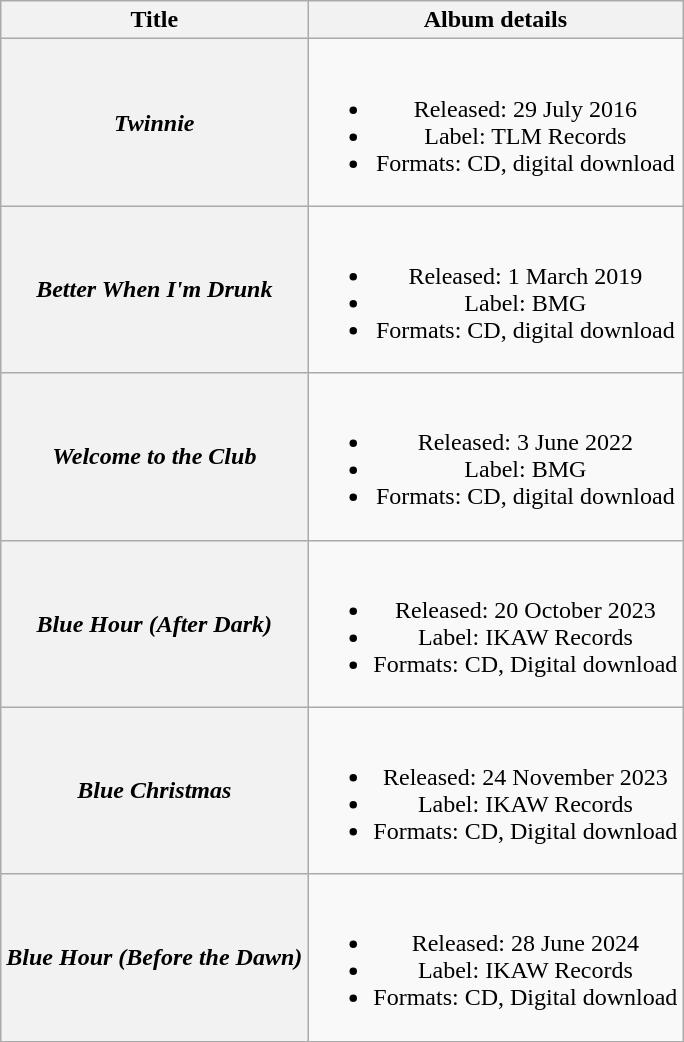<table class="wikitable plainrowheaders" style="text-align:center;">
<tr>
<th scope="col">Title</th>
<th scope="col">Album details</th>
</tr>
<tr>
<th scope="row"><em>Twinnie</em></th>
<td><br><ul><li>Released: 29 July 2016</li><li>Label: TLM Records</li><li>Formats: CD, digital download</li></ul></td>
</tr>
<tr>
<th scope="row"><em>Better When I'm Drunk</em></th>
<td><br><ul><li>Released: 1 March 2019</li><li>Label: BMG</li><li>Formats: CD, digital download</li></ul></td>
</tr>
<tr>
<th scope="row"><em>Welcome to the Club</em></th>
<td><br><ul><li>Released: 3 June 2022</li><li>Label: BMG</li><li>Formats: CD, digital download</li></ul></td>
</tr>
<tr>
<th scope="row"><em>Blue Hour (After Dark)</em></th>
<td><br><ul><li>Released: 20 October 2023</li><li>Label: IKAW Records</li><li>Formats: CD, Digital download</li></ul></td>
</tr>
<tr>
<th scope="row"><em>Blue Christmas</em></th>
<td><br><ul><li>Released: 24 November 2023</li><li>Label: IKAW Records</li><li>Formats: CD, Digital download</li></ul></td>
</tr>
<tr>
<th scope="row"><em>Blue Hour (Before the Dawn)</em></th>
<td><br><ul><li>Released: 28 June 2024</li><li>Label: IKAW Records</li><li>Formats: CD, Digital download</li></ul></td>
</tr>
</table>
